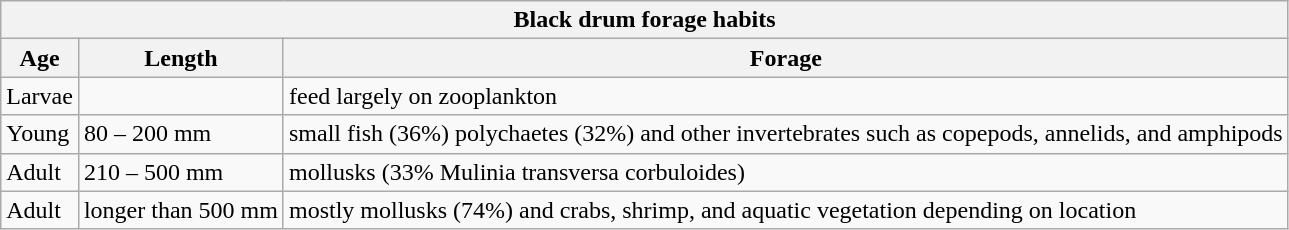<table class="wikitable">
<tr>
<th colspan="3">Black drum forage habits</th>
</tr>
<tr>
<th rowspan="1">Age</th>
<th colspan="1">Length</th>
<th colspan="1">Forage</th>
</tr>
<tr ---->
<td>Larvae</td>
<td align="left"></td>
<td align="left">feed largely on zooplankton</td>
</tr>
<tr ---->
<td>Young</td>
<td align="left">80 – 200 mm</td>
<td align="left">small fish (36%) polychaetes (32%) and other invertebrates such as copepods, annelids, and amphipods</td>
</tr>
<tr ---->
<td>Adult</td>
<td align="left">210 – 500 mm</td>
<td align="left">mollusks (33% Mulinia transversa corbuloides)</td>
</tr>
<tr ---->
<td>Adult</td>
<td align="left">longer than 500 mm</td>
<td align="left">mostly mollusks (74%) and crabs, shrimp, and aquatic vegetation depending on location</td>
</tr>
</table>
